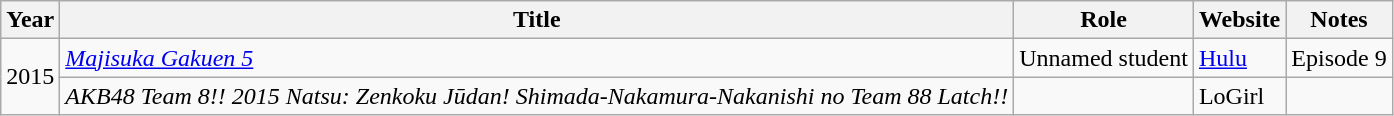<table class="wikitable">
<tr>
<th>Year</th>
<th>Title</th>
<th>Role</th>
<th>Website</th>
<th>Notes</th>
</tr>
<tr>
<td rowspan="2">2015</td>
<td><em><a href='#'>Majisuka Gakuen 5</a></em></td>
<td>Unnamed student</td>
<td><a href='#'>Hulu</a></td>
<td>Episode 9</td>
</tr>
<tr>
<td><em>AKB48 Team 8!! 2015 Natsu: Zenkoku Jūdan! Shimada-Nakamura-Nakanishi no Team 88 Latch!!</em></td>
<td></td>
<td>LoGirl</td>
<td></td>
</tr>
</table>
